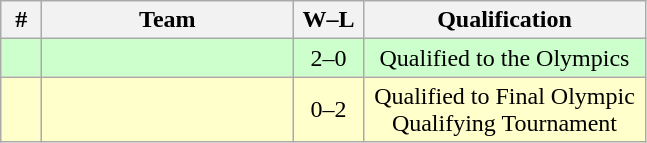<table class=wikitable style="text-align:center;">
<tr>
<th width=20px>#</th>
<th width=160px>Team</th>
<th width=40px>W–L</th>
<th width=180px>Qualification</th>
</tr>
<tr bgcolor=#CCFFCC>
<td></td>
<td align=left></td>
<td>2–0</td>
<td>Qualified to the Olympics</td>
</tr>
<tr bgcolor=#FFFFCC>
<td></td>
<td align=left></td>
<td>0–2</td>
<td>Qualified to Final Olympic Qualifying Tournament</td>
</tr>
</table>
